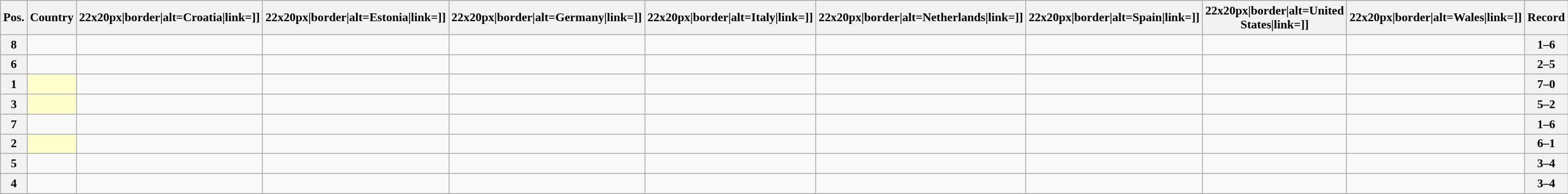<table class="wikitable sortable nowrap" style="text-align:center; font-size:0.9em;">
<tr>
<th>Pos.</th>
<th>Country</th>
<th [[Image:>22x20px|border|alt=Croatia|link=]]</th>
<th [[Image:>22x20px|border|alt=Estonia|link=]]</th>
<th [[Image:>22x20px|border|alt=Germany|link=]]</th>
<th [[Image:>22x20px|border|alt=Italy|link=]]</th>
<th [[Image:>22x20px|border|alt=Netherlands|link=]]</th>
<th [[Image:>22x20px|border|alt=Spain|link=]]</th>
<th [[Image:>22x20px|border|alt=United States|link=]]</th>
<th [[Image:>22x20px|border|alt=Wales|link=]]</th>
<th>Record</th>
</tr>
<tr>
<th>8</th>
<td style="text-align:left;"></td>
<td></td>
<td></td>
<td></td>
<td></td>
<td></td>
<td></td>
<td></td>
<td></td>
<th>1–6</th>
</tr>
<tr>
<th>6</th>
<td style="text-align:left;"></td>
<td></td>
<td></td>
<td></td>
<td></td>
<td></td>
<td></td>
<td></td>
<td></td>
<th>2–5</th>
</tr>
<tr>
<th>1</th>
<td style="text-align:left; background:#ffffcc;"></td>
<td></td>
<td></td>
<td></td>
<td></td>
<td></td>
<td></td>
<td></td>
<td></td>
<th>7–0</th>
</tr>
<tr>
<th>3</th>
<td style="text-align:left; background:#ffffcc;"></td>
<td></td>
<td></td>
<td></td>
<td></td>
<td></td>
<td></td>
<td></td>
<td></td>
<th>5–2</th>
</tr>
<tr>
<th>7</th>
<td style="text-align:left;"></td>
<td></td>
<td></td>
<td></td>
<td></td>
<td></td>
<td></td>
<td></td>
<td></td>
<th>1–6</th>
</tr>
<tr>
<th>2</th>
<td style="text-align:left; background:#ffffcc;"></td>
<td></td>
<td></td>
<td></td>
<td></td>
<td></td>
<td></td>
<td></td>
<td></td>
<th>6–1</th>
</tr>
<tr>
<th>5</th>
<td style="text-align:left;"></td>
<td></td>
<td></td>
<td></td>
<td></td>
<td></td>
<td></td>
<td></td>
<td></td>
<th>3–4</th>
</tr>
<tr>
<th>4</th>
<td style="text-align:left;"></td>
<td></td>
<td></td>
<td></td>
<td></td>
<td></td>
<td></td>
<td></td>
<td></td>
<th>3–4</th>
</tr>
</table>
